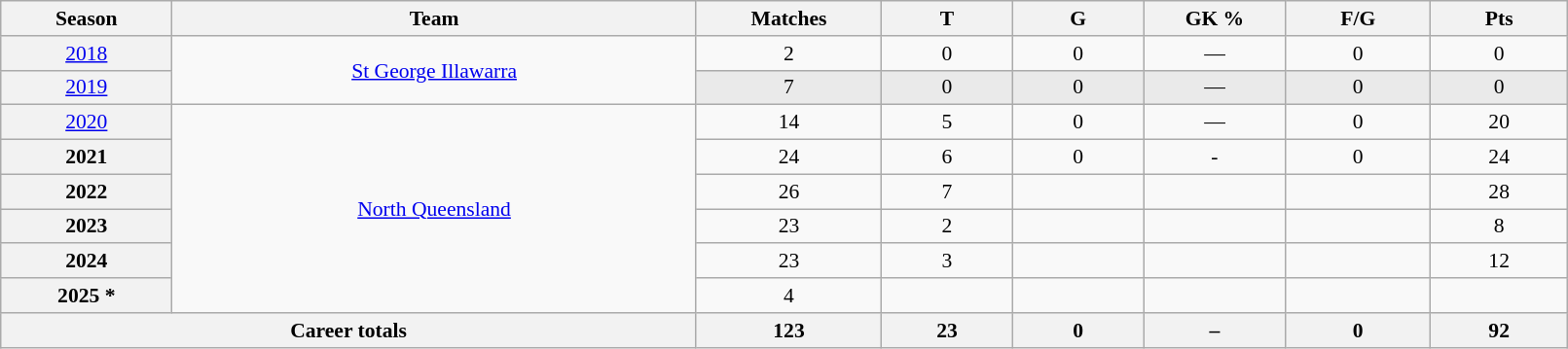<table class="wikitable sortable"  style="font-size:90%; text-align:center; width:85%;">
<tr>
<th width=2%>Season</th>
<th width=8%>Team</th>
<th width=2%>Matches</th>
<th width=2%>T</th>
<th width=2%>G</th>
<th width=2%>GK %</th>
<th width=2%>F/G</th>
<th width=2%>Pts</th>
</tr>
<tr>
<th scope="row" style="text-align:center; font-weight:normal"><a href='#'>2018</a></th>
<td rowspan="2" style="text-align:center;"> <a href='#'>St George Illawarra</a></td>
<td>2</td>
<td>0</td>
<td>0</td>
<td>—</td>
<td>0</td>
<td>0</td>
</tr>
<tr style="background:#eaeaea;">
<th scope="row" style="text-align:center; font-weight:normal"><a href='#'>2019</a></th>
<td>7</td>
<td>0</td>
<td>0</td>
<td>—</td>
<td>0</td>
<td>0</td>
</tr>
<tr>
<th scope="row" style="text-align:center; font-weight:normal"><a href='#'>2020</a></th>
<td rowspan="6" style="text-align:center;"> <a href='#'>North Queensland</a></td>
<td>14</td>
<td>5</td>
<td>0</td>
<td>—</td>
<td>0</td>
<td>20</td>
</tr>
<tr>
<th>2021</th>
<td>24</td>
<td>6</td>
<td>0</td>
<td>-</td>
<td>0</td>
<td>24</td>
</tr>
<tr>
<th>2022</th>
<td>26</td>
<td>7</td>
<td></td>
<td></td>
<td></td>
<td>28</td>
</tr>
<tr>
<th>2023</th>
<td>23</td>
<td>2</td>
<td></td>
<td></td>
<td></td>
<td>8</td>
</tr>
<tr>
<th>2024</th>
<td>23</td>
<td>3</td>
<td></td>
<td></td>
<td></td>
<td>12</td>
</tr>
<tr>
<th>2025 *</th>
<td>4</td>
<td></td>
<td></td>
<td></td>
<td></td>
<td></td>
</tr>
<tr class="sortbottom">
<th colspan="2">Career totals</th>
<th>123</th>
<th>23</th>
<th>0</th>
<th>–</th>
<th>0</th>
<th>92</th>
</tr>
</table>
